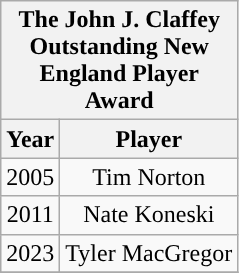<table class="wikitable" style="display: inline-table; margin-right: 20px; text-align:center">
<tr>
<th scope="col" colspan="2" style="width: 145px;">The John J. Claffey Outstanding New England Player Award</th>
</tr>
<tr>
<th scope="col">Year</th>
<th scope="col">Player</th>
</tr>
<tr>
<td>2005</td>
<td>Tim Norton</td>
</tr>
<tr>
<td>2011</td>
<td>Nate Koneski</td>
</tr>
<tr>
<td>2023</td>
<td>Tyler MacGregor</td>
</tr>
<tr>
</tr>
</table>
